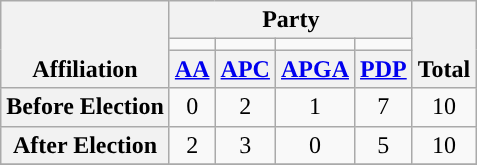<table class=wikitable style="text-align:center">
<tr style="vertical-align:bottom;">
<th rowspan=3>Affiliation</th>
<th colspan="4">Party</th>
<th rowspan=3>Total</th>
</tr>
<tr>
<td style="background-color:"></td>
<td style="background-color:"></td>
<td style="background-color:"></td>
<td style="background-color:"></td>
</tr>
<tr>
<th><a href='#'>AA</a></th>
<th><a href='#'>APC</a></th>
<th><a href='#'>APGA</a></th>
<th><a href='#'>PDP</a></th>
</tr>
<tr>
<th>Before Election</th>
<td>0</td>
<td>2</td>
<td>1</td>
<td>7</td>
<td>10</td>
</tr>
<tr>
<th>After Election</th>
<td>2</td>
<td>3</td>
<td>0</td>
<td>5</td>
<td>10</td>
</tr>
<tr>
</tr>
</table>
